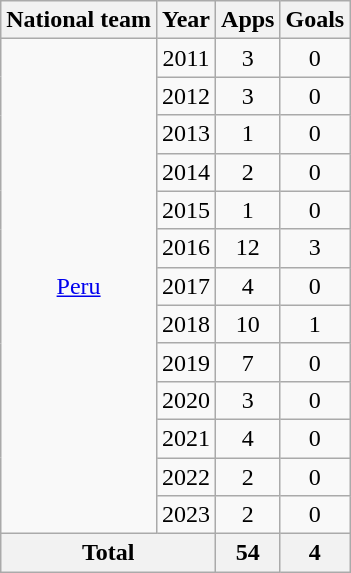<table class="wikitable" style="text-align:center">
<tr>
<th>National team</th>
<th>Year</th>
<th>Apps</th>
<th>Goals</th>
</tr>
<tr>
<td rowspan="13"><a href='#'>Peru</a></td>
<td>2011</td>
<td>3</td>
<td>0</td>
</tr>
<tr>
<td>2012</td>
<td>3</td>
<td>0</td>
</tr>
<tr>
<td>2013</td>
<td>1</td>
<td>0</td>
</tr>
<tr>
<td>2014</td>
<td>2</td>
<td>0</td>
</tr>
<tr>
<td>2015</td>
<td>1</td>
<td>0</td>
</tr>
<tr>
<td>2016</td>
<td>12</td>
<td>3</td>
</tr>
<tr>
<td>2017</td>
<td>4</td>
<td>0</td>
</tr>
<tr>
<td>2018</td>
<td>10</td>
<td>1</td>
</tr>
<tr>
<td>2019</td>
<td>7</td>
<td>0</td>
</tr>
<tr>
<td>2020</td>
<td>3</td>
<td>0</td>
</tr>
<tr>
<td>2021</td>
<td>4</td>
<td>0</td>
</tr>
<tr>
<td>2022</td>
<td>2</td>
<td>0</td>
</tr>
<tr>
<td>2023</td>
<td>2</td>
<td>0</td>
</tr>
<tr>
<th colspan="2">Total</th>
<th>54</th>
<th>4</th>
</tr>
</table>
